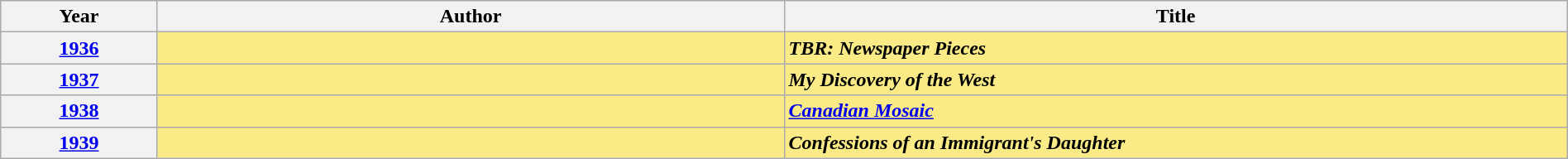<table class="wikitable sortable mw-collapsible" width="100%">
<tr>
<th>Year</th>
<th width="40%">Author</th>
<th width="50%">Title</th>
</tr>
<tr>
<th><a href='#'>1936</a></th>
<td style="background:#FAEB86"><strong></strong></td>
<td style="background:#FAEB86"><strong><em>TBR: Newspaper Pieces</em></strong></td>
</tr>
<tr>
<th><a href='#'>1937</a></th>
<td style="background:#FAEB86"><strong></strong></td>
<td style="background:#FAEB86"><strong><em>My Discovery of the West</em></strong></td>
</tr>
<tr>
<th><a href='#'>1938</a></th>
<td style="background:#FAEB86"><strong></strong></td>
<td style="background:#FAEB86"><strong><em><a href='#'>Canadian Mosaic</a></em></strong></td>
</tr>
<tr>
<th><a href='#'>1939</a></th>
<td style="background:#FAEB86"><strong></strong></td>
<td style="background:#FAEB86"><strong><em>Confessions of an Immigrant's Daughter</em></strong></td>
</tr>
</table>
